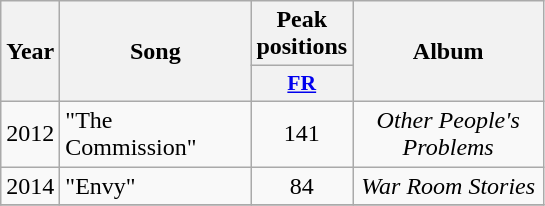<table class="wikitable">
<tr>
<th align="center" rowspan="2" width="10">Year</th>
<th align="center" rowspan="2" width="120">Song</th>
<th align="center" colspan="1" width="20">Peak positions</th>
<th align="center" rowspan="2" width="120">Album</th>
</tr>
<tr>
<th scope="col" style="width:3em;font-size:90%;"><a href='#'>FR</a><br></th>
</tr>
<tr>
<td style="text-align:center;">2012</td>
<td>"The Commission"</td>
<td style="text-align:center;">141</td>
<td style="text-align:center;"><em>Other People's Problems</em></td>
</tr>
<tr>
<td style="text-align:center;">2014</td>
<td>"Envy"</td>
<td style="text-align:center;">84</td>
<td style="text-align:center;"><em>War Room Stories</em></td>
</tr>
<tr>
</tr>
</table>
